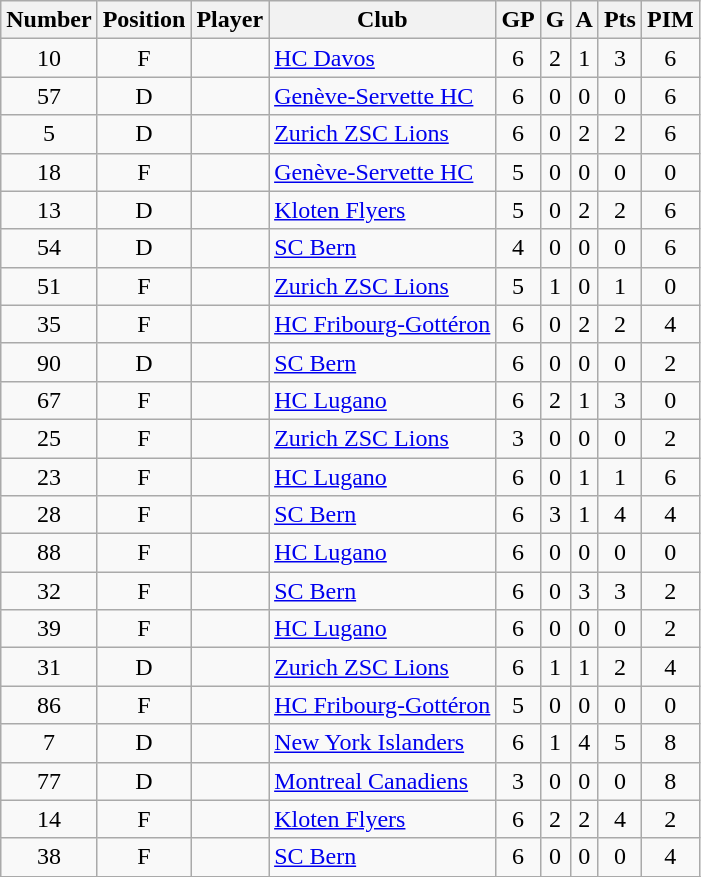<table class="wikitable sortable" style="text-align: center;">
<tr>
<th>Number</th>
<th>Position</th>
<th>Player</th>
<th>Club</th>
<th>GP</th>
<th>G</th>
<th>A</th>
<th>Pts</th>
<th>PIM</th>
</tr>
<tr>
<td>10</td>
<td>F</td>
<td align=left></td>
<td align=left><a href='#'>HC Davos</a></td>
<td>6</td>
<td>2</td>
<td>1</td>
<td>3</td>
<td>6</td>
</tr>
<tr>
<td>57</td>
<td>D</td>
<td align=left></td>
<td align=left><a href='#'>Genève-Servette HC</a></td>
<td>6</td>
<td>0</td>
<td>0</td>
<td>0</td>
<td>6</td>
</tr>
<tr>
<td>5</td>
<td>D</td>
<td align=left></td>
<td align=left><a href='#'>Zurich ZSC Lions</a></td>
<td>6</td>
<td>0</td>
<td>2</td>
<td>2</td>
<td>6</td>
</tr>
<tr>
<td>18</td>
<td>F</td>
<td align=left></td>
<td align=left><a href='#'>Genève-Servette HC</a></td>
<td>5</td>
<td>0</td>
<td>0</td>
<td>0</td>
<td>0</td>
</tr>
<tr>
<td>13</td>
<td>D</td>
<td align=left></td>
<td align=left><a href='#'>Kloten Flyers</a></td>
<td>5</td>
<td>0</td>
<td>2</td>
<td>2</td>
<td>6</td>
</tr>
<tr>
<td>54</td>
<td>D</td>
<td align=left></td>
<td align=left><a href='#'>SC Bern</a></td>
<td>4</td>
<td>0</td>
<td>0</td>
<td>0</td>
<td>6</td>
</tr>
<tr>
<td>51</td>
<td>F</td>
<td align=left></td>
<td align=left><a href='#'>Zurich ZSC Lions</a></td>
<td>5</td>
<td>1</td>
<td>0</td>
<td>1</td>
<td>0</td>
</tr>
<tr>
<td>35</td>
<td>F</td>
<td align=left></td>
<td align=left><a href='#'>HC Fribourg-Gottéron</a></td>
<td>6</td>
<td>0</td>
<td>2</td>
<td>2</td>
<td>4</td>
</tr>
<tr>
<td>90</td>
<td>D</td>
<td align=left></td>
<td align=left><a href='#'>SC Bern</a></td>
<td>6</td>
<td>0</td>
<td>0</td>
<td>0</td>
<td>2</td>
</tr>
<tr>
<td>67</td>
<td>F</td>
<td align=left></td>
<td align=left><a href='#'>HC Lugano</a></td>
<td>6</td>
<td>2</td>
<td>1</td>
<td>3</td>
<td>0</td>
</tr>
<tr>
<td>25</td>
<td>F</td>
<td align=left></td>
<td align=left><a href='#'>Zurich ZSC Lions</a></td>
<td>3</td>
<td>0</td>
<td>0</td>
<td>0</td>
<td>2</td>
</tr>
<tr>
<td>23</td>
<td>F</td>
<td align=left></td>
<td align=left><a href='#'>HC Lugano</a></td>
<td>6</td>
<td>0</td>
<td>1</td>
<td>1</td>
<td>6</td>
</tr>
<tr>
<td>28</td>
<td>F</td>
<td align=left></td>
<td align=left><a href='#'>SC Bern</a></td>
<td>6</td>
<td>3</td>
<td>1</td>
<td>4</td>
<td>4</td>
</tr>
<tr>
<td>88</td>
<td>F</td>
<td align=left></td>
<td align=left><a href='#'>HC Lugano</a></td>
<td>6</td>
<td>0</td>
<td>0</td>
<td>0</td>
<td>0</td>
</tr>
<tr>
<td>32</td>
<td>F</td>
<td align=left></td>
<td align=left><a href='#'>SC Bern</a></td>
<td>6</td>
<td>0</td>
<td>3</td>
<td>3</td>
<td>2</td>
</tr>
<tr>
<td>39</td>
<td>F</td>
<td align=left></td>
<td align=left><a href='#'>HC Lugano</a></td>
<td>6</td>
<td>0</td>
<td>0</td>
<td>0</td>
<td>2</td>
</tr>
<tr>
<td>31</td>
<td>D</td>
<td align=left></td>
<td align=left><a href='#'>Zurich ZSC Lions</a></td>
<td>6</td>
<td>1</td>
<td>1</td>
<td>2</td>
<td>4</td>
</tr>
<tr>
<td>86</td>
<td>F</td>
<td align=left></td>
<td align=left><a href='#'>HC Fribourg-Gottéron</a></td>
<td>5</td>
<td>0</td>
<td>0</td>
<td>0</td>
<td>0</td>
</tr>
<tr>
<td>7</td>
<td>D</td>
<td align=left></td>
<td align=left><a href='#'>New York Islanders</a></td>
<td>6</td>
<td>1</td>
<td>4</td>
<td>5</td>
<td>8</td>
</tr>
<tr>
<td>77</td>
<td>D</td>
<td align=left></td>
<td align=left><a href='#'>Montreal Canadiens</a></td>
<td>3</td>
<td>0</td>
<td>0</td>
<td>0</td>
<td>8</td>
</tr>
<tr>
<td>14</td>
<td>F</td>
<td align=left></td>
<td align=left><a href='#'>Kloten Flyers</a></td>
<td>6</td>
<td>2</td>
<td>2</td>
<td>4</td>
<td>2</td>
</tr>
<tr>
<td>38</td>
<td>F</td>
<td align=left></td>
<td align=left><a href='#'>SC Bern</a></td>
<td>6</td>
<td>0</td>
<td>0</td>
<td>0</td>
<td>4</td>
</tr>
<tr>
</tr>
</table>
